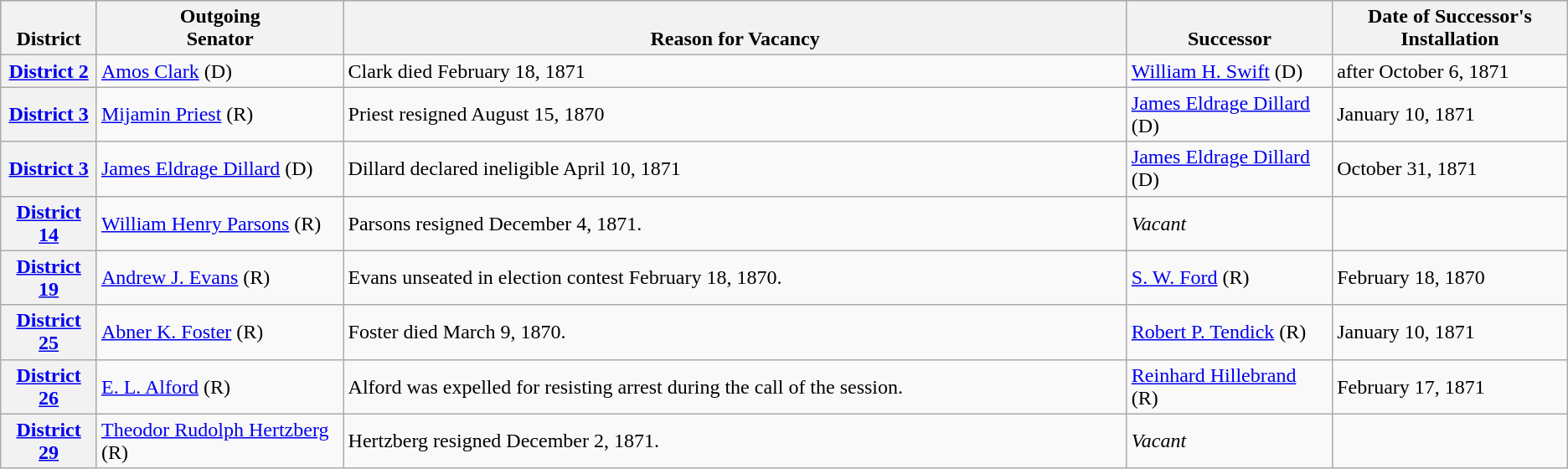<table class="wikitable">
<tr style="text-align:center; background:#ccc; vertical-align:bottom;">
<th>District</th>
<th>Outgoing<br>Senator</th>
<th style="width:50%;">Reason for Vacancy</th>
<th>Successor</th>
<th style="width:15%;">Date of Successor's Installation</th>
</tr>
<tr>
<th><a href='#'>District 2</a></th>
<td><a href='#'>Amos Clark</a> (D)</td>
<td>Clark died February 18, 1871</td>
<td><a href='#'>William H. Swift</a> (D)</td>
<td>after October 6, 1871</td>
</tr>
<tr>
<th><a href='#'>District 3</a></th>
<td><a href='#'>Mijamin Priest</a> (R)</td>
<td>Priest resigned August 15, 1870</td>
<td><a href='#'>James Eldrage Dillard</a> (D)</td>
<td>January 10, 1871</td>
</tr>
<tr>
<th><a href='#'>District 3</a></th>
<td><a href='#'>James Eldrage Dillard</a> (D)</td>
<td>Dillard declared ineligible April 10, 1871</td>
<td><a href='#'>James Eldrage Dillard</a> (D)</td>
<td>October 31, 1871</td>
</tr>
<tr>
<th><a href='#'>District 14</a></th>
<td><a href='#'>William Henry Parsons</a> (R)</td>
<td>Parsons resigned December 4, 1871.</td>
<td><em>Vacant</em></td>
<td></td>
</tr>
<tr>
<th><a href='#'>District 19</a></th>
<td><a href='#'>Andrew J. Evans</a> (R)</td>
<td>Evans unseated in election contest February 18, 1870.</td>
<td><a href='#'>S. W. Ford</a> (R)</td>
<td>February 18, 1870</td>
</tr>
<tr>
<th><a href='#'>District 25</a></th>
<td><a href='#'>Abner K. Foster</a> (R)</td>
<td>Foster died March 9, 1870.</td>
<td><a href='#'>Robert P. Tendick</a> (R)</td>
<td>January 10, 1871</td>
</tr>
<tr>
<th><a href='#'>District 26</a></th>
<td><a href='#'>E. L. Alford</a> (R)</td>
<td>Alford was expelled for resisting arrest during the call of the session.</td>
<td><a href='#'>Reinhard Hillebrand</a> (R)</td>
<td>February 17, 1871</td>
</tr>
<tr>
<th><a href='#'>District 29</a></th>
<td><a href='#'>Theodor Rudolph Hertzberg</a> (R)</td>
<td>Hertzberg resigned December 2, 1871.</td>
<td><em>Vacant</em></td>
<td></td>
</tr>
</table>
